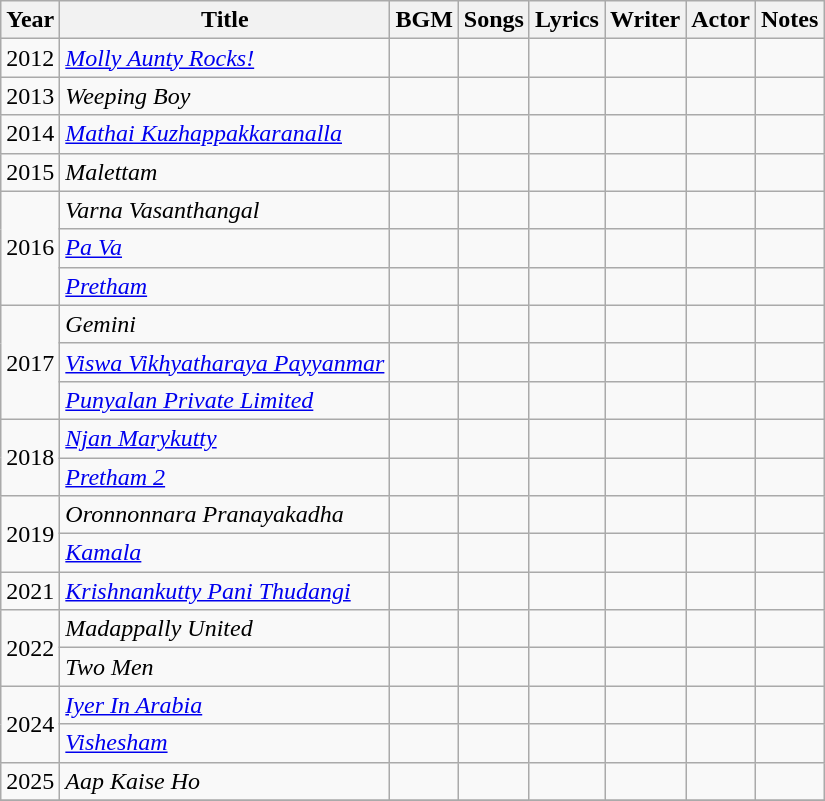<table class="wikitable sortable">
<tr>
<th>Year</th>
<th>Title</th>
<th>BGM</th>
<th>Songs</th>
<th>Lyrics</th>
<th>Writer</th>
<th>Actor</th>
<th class="unsortable">Notes</th>
</tr>
<tr>
<td>2012</td>
<td><em><a href='#'>Molly Aunty Rocks!</a></em></td>
<td></td>
<td></td>
<td></td>
<td></td>
<td></td>
<td></td>
</tr>
<tr>
<td>2013</td>
<td><em>Weeping Boy</em></td>
<td></td>
<td></td>
<td></td>
<td></td>
<td></td>
<td></td>
</tr>
<tr>
<td>2014</td>
<td><em><a href='#'>Mathai Kuzhappakkaranalla</a></em></td>
<td></td>
<td></td>
<td></td>
<td></td>
<td></td>
<td></td>
</tr>
<tr>
<td>2015</td>
<td><em>Malettam</em></td>
<td></td>
<td></td>
<td></td>
<td></td>
<td></td>
<td></td>
</tr>
<tr>
<td rowspan=3>2016</td>
<td><em>Varna Vasanthangal</em></td>
<td></td>
<td></td>
<td></td>
<td></td>
<td></td>
<td></td>
</tr>
<tr>
<td><em><a href='#'>Pa Va</a></em></td>
<td></td>
<td></td>
<td></td>
<td></td>
<td></td>
<td></td>
</tr>
<tr>
<td><em><a href='#'>Pretham</a></em></td>
<td></td>
<td></td>
<td></td>
<td></td>
<td></td>
<td></td>
</tr>
<tr>
<td rowspan=3>2017</td>
<td><em>Gemini</em></td>
<td></td>
<td></td>
<td></td>
<td></td>
<td></td>
<td></td>
</tr>
<tr>
<td><em><a href='#'>Viswa Vikhyatharaya Payyanmar</a></em></td>
<td></td>
<td></td>
<td></td>
<td></td>
<td></td>
<td></td>
</tr>
<tr>
<td><em><a href='#'>Punyalan Private Limited</a></em></td>
<td></td>
<td></td>
<td></td>
<td></td>
<td></td>
<td></td>
</tr>
<tr>
<td rowspan=2>2018</td>
<td><em><a href='#'>Njan Marykutty</a></em></td>
<td></td>
<td></td>
<td></td>
<td></td>
<td></td>
<td></td>
</tr>
<tr>
<td><em><a href='#'>Pretham 2</a></em></td>
<td></td>
<td></td>
<td></td>
<td></td>
<td></td>
<td></td>
</tr>
<tr>
<td rowspan=2>2019</td>
<td><em>Oronnonnara Pranayakadha</em></td>
<td></td>
<td></td>
<td></td>
<td></td>
<td></td>
<td></td>
</tr>
<tr>
<td><em><a href='#'>Kamala</a></em></td>
<td></td>
<td></td>
<td></td>
<td></td>
<td></td>
<td></td>
</tr>
<tr>
<td>2021</td>
<td><em><a href='#'>Krishnankutty Pani Thudangi</a></em></td>
<td></td>
<td></td>
<td></td>
<td></td>
<td></td>
<td></td>
</tr>
<tr>
<td rowspan=2>2022</td>
<td><em>Madappally United</em></td>
<td></td>
<td></td>
<td></td>
<td></td>
<td></td>
<td></td>
</tr>
<tr>
<td><em>Two Men</em></td>
<td></td>
<td></td>
<td></td>
<td></td>
<td></td>
<td></td>
</tr>
<tr>
<td rowspan=2>2024</td>
<td><em><a href='#'>Iyer In Arabia</a></em></td>
<td></td>
<td></td>
<td></td>
<td></td>
<td></td>
<td></td>
</tr>
<tr>
<td><em><a href='#'>Vishesham</a></em></td>
<td></td>
<td></td>
<td></td>
<td></td>
<td></td>
<td></td>
</tr>
<tr>
<td>2025</td>
<td><em>Aap Kaise Ho</em></td>
<td></td>
<td></td>
<td></td>
<td></td>
<td></td>
<td></td>
</tr>
<tr>
</tr>
</table>
